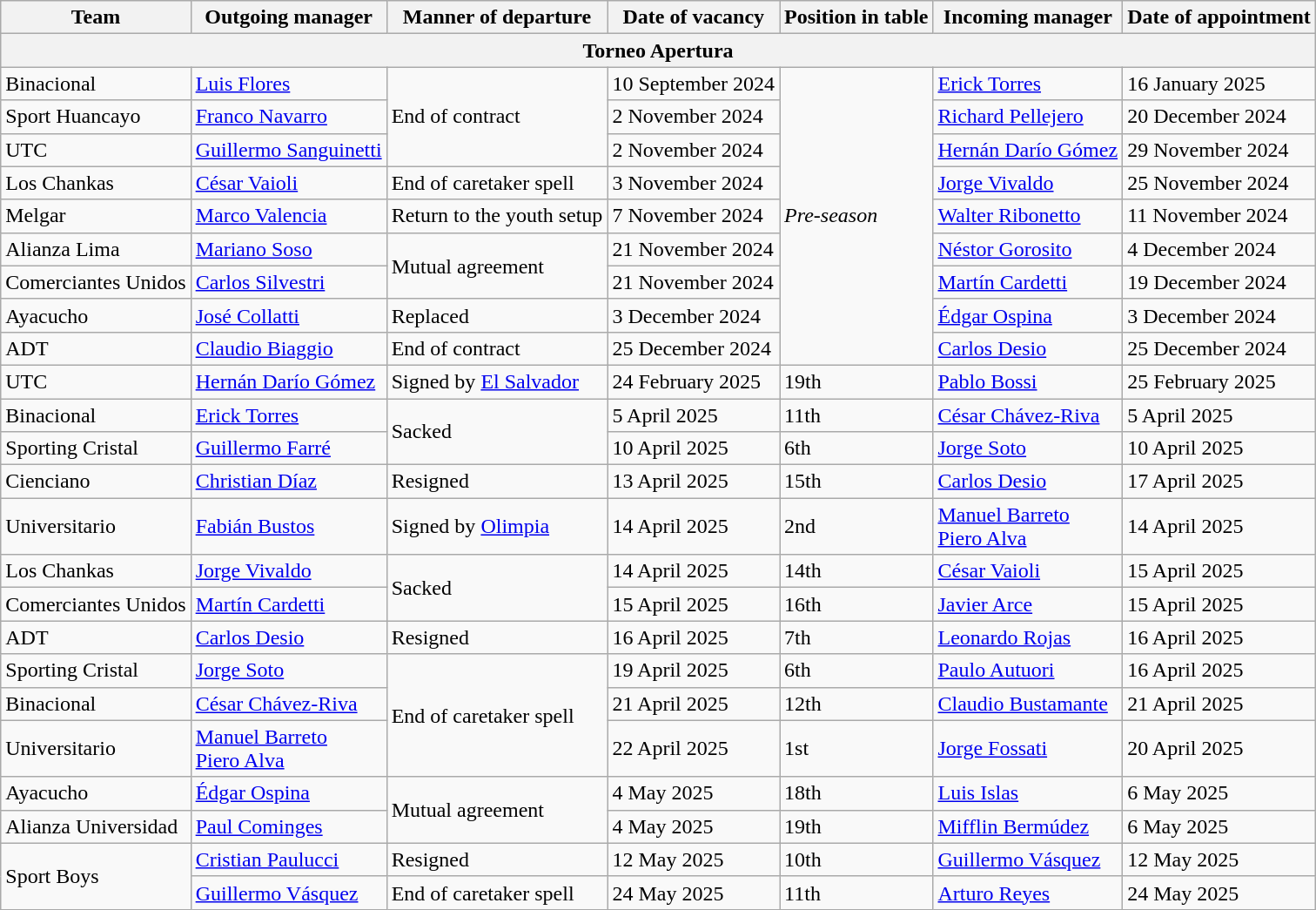<table class="wikitable sortable">
<tr>
<th>Team</th>
<th>Outgoing manager</th>
<th>Manner of departure</th>
<th>Date of vacancy</th>
<th>Position in table</th>
<th>Incoming manager</th>
<th>Date of appointment</th>
</tr>
<tr>
<th colspan="7">Torneo Apertura</th>
</tr>
<tr>
<td>Binacional</td>
<td> <a href='#'>Luis Flores</a></td>
<td rowspan=3>End of contract</td>
<td>10 September 2024</td>
<td rowspan=9><em>Pre-season</em></td>
<td> <a href='#'>Erick Torres</a></td>
<td>16 January 2025</td>
</tr>
<tr>
<td>Sport Huancayo</td>
<td> <a href='#'>Franco Navarro</a></td>
<td>2 November 2024</td>
<td> <a href='#'>Richard Pellejero</a></td>
<td>20 December 2024</td>
</tr>
<tr>
<td>UTC</td>
<td> <a href='#'>Guillermo Sanguinetti</a></td>
<td>2 November 2024</td>
<td> <a href='#'>Hernán Darío Gómez</a></td>
<td>29 November 2024</td>
</tr>
<tr>
<td>Los Chankas</td>
<td> <a href='#'>César Vaioli</a></td>
<td>End of caretaker spell</td>
<td>3 November 2024</td>
<td> <a href='#'>Jorge Vivaldo</a></td>
<td>25 November 2024</td>
</tr>
<tr>
<td>Melgar</td>
<td> <a href='#'>Marco Valencia</a></td>
<td>Return to the youth setup</td>
<td>7 November 2024</td>
<td> <a href='#'>Walter Ribonetto</a></td>
<td>11 November 2024</td>
</tr>
<tr>
<td>Alianza Lima</td>
<td> <a href='#'>Mariano Soso</a></td>
<td rowspan=2>Mutual agreement</td>
<td>21 November 2024</td>
<td> <a href='#'>Néstor Gorosito</a></td>
<td>4 December 2024</td>
</tr>
<tr>
<td>Comerciantes Unidos</td>
<td> <a href='#'>Carlos Silvestri</a></td>
<td>21 November 2024</td>
<td> <a href='#'>Martín Cardetti</a></td>
<td>19 December 2024</td>
</tr>
<tr>
<td>Ayacucho</td>
<td> <a href='#'>José Collatti</a></td>
<td>Replaced</td>
<td>3 December 2024</td>
<td> <a href='#'>Édgar Ospina</a></td>
<td>3 December 2024</td>
</tr>
<tr>
<td>ADT</td>
<td> <a href='#'>Claudio Biaggio</a></td>
<td>End of contract</td>
<td>25 December 2024</td>
<td> <a href='#'>Carlos Desio</a></td>
<td>25 December 2024</td>
</tr>
<tr>
<td>UTC</td>
<td> <a href='#'>Hernán Darío Gómez</a></td>
<td>Signed by <a href='#'>El Salvador</a></td>
<td>24 February 2025</td>
<td>19th</td>
<td> <a href='#'>Pablo Bossi</a></td>
<td>25 February 2025</td>
</tr>
<tr>
<td>Binacional</td>
<td> <a href='#'>Erick Torres</a></td>
<td rowspan=2>Sacked</td>
<td>5 April 2025</td>
<td>11th</td>
<td> <a href='#'>César Chávez-Riva</a></td>
<td>5 April 2025</td>
</tr>
<tr>
<td>Sporting Cristal</td>
<td> <a href='#'>Guillermo Farré</a></td>
<td>10 April 2025</td>
<td>6th</td>
<td> <a href='#'>Jorge Soto</a></td>
<td>10 April 2025</td>
</tr>
<tr>
<td>Cienciano</td>
<td> <a href='#'>Christian Díaz</a></td>
<td>Resigned</td>
<td>13 April 2025</td>
<td>15th</td>
<td> <a href='#'>Carlos Desio</a></td>
<td>17 April 2025</td>
</tr>
<tr>
<td>Universitario</td>
<td> <a href='#'>Fabián Bustos</a></td>
<td>Signed by <a href='#'>Olimpia</a></td>
<td>14 April 2025</td>
<td>2nd</td>
<td> <a href='#'>Manuel Barreto</a><br> <a href='#'>Piero Alva</a></td>
<td>14 April 2025</td>
</tr>
<tr>
<td>Los Chankas</td>
<td> <a href='#'>Jorge Vivaldo</a></td>
<td rowspan=2>Sacked</td>
<td>14 April 2025</td>
<td>14th</td>
<td> <a href='#'>César Vaioli</a></td>
<td>15 April 2025</td>
</tr>
<tr>
<td>Comerciantes Unidos</td>
<td> <a href='#'>Martín Cardetti</a></td>
<td>15 April 2025</td>
<td>16th</td>
<td> <a href='#'>Javier Arce</a></td>
<td>15 April 2025</td>
</tr>
<tr>
<td>ADT</td>
<td> <a href='#'>Carlos Desio</a></td>
<td>Resigned</td>
<td>16 April 2025</td>
<td>7th</td>
<td> <a href='#'>Leonardo Rojas</a></td>
<td>16 April 2025</td>
</tr>
<tr>
<td>Sporting Cristal</td>
<td> <a href='#'>Jorge Soto</a></td>
<td rowspan=3>End of caretaker spell</td>
<td>19 April 2025</td>
<td>6th</td>
<td> <a href='#'>Paulo Autuori</a></td>
<td>16 April 2025</td>
</tr>
<tr>
<td>Binacional</td>
<td> <a href='#'>César Chávez-Riva</a></td>
<td>21 April 2025</td>
<td>12th</td>
<td> <a href='#'>Claudio Bustamante</a></td>
<td>21 April 2025</td>
</tr>
<tr>
<td>Universitario</td>
<td> <a href='#'>Manuel Barreto</a><br> <a href='#'>Piero Alva</a></td>
<td>22 April 2025</td>
<td>1st</td>
<td> <a href='#'>Jorge Fossati</a></td>
<td>20 April 2025</td>
</tr>
<tr>
<td>Ayacucho</td>
<td> <a href='#'>Édgar Ospina</a></td>
<td rowspan=2>Mutual agreement</td>
<td>4 May 2025</td>
<td>18th</td>
<td> <a href='#'>Luis Islas</a></td>
<td>6 May 2025</td>
</tr>
<tr>
<td>Alianza Universidad</td>
<td> <a href='#'>Paul Cominges</a></td>
<td>4 May 2025</td>
<td>19th</td>
<td> <a href='#'>Mifflin Bermúdez</a></td>
<td>6 May 2025</td>
</tr>
<tr>
<td rowspan=2>Sport Boys</td>
<td> <a href='#'>Cristian Paulucci</a></td>
<td>Resigned</td>
<td>12 May 2025</td>
<td>10th</td>
<td> <a href='#'>Guillermo Vásquez</a></td>
<td>12 May 2025</td>
</tr>
<tr>
<td> <a href='#'>Guillermo Vásquez</a></td>
<td>End of caretaker spell</td>
<td>24 May 2025</td>
<td>11th</td>
<td> <a href='#'>Arturo Reyes</a></td>
<td>24 May 2025</td>
</tr>
</table>
